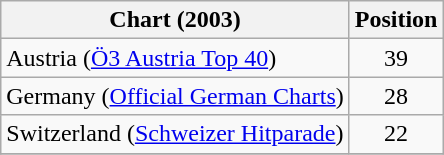<table class="wikitable sortable">
<tr>
<th>Chart (2003)</th>
<th>Position</th>
</tr>
<tr>
<td align="left">Austria (<a href='#'>Ö3 Austria Top 40</a>)</td>
<td style="text-align:center;">39</td>
</tr>
<tr>
<td align="left">Germany (<a href='#'>Official German Charts</a>)</td>
<td style="text-align:center;">28</td>
</tr>
<tr>
<td align="left">Switzerland (<a href='#'>Schweizer Hitparade</a>)</td>
<td style="text-align:center;">22</td>
</tr>
<tr>
</tr>
</table>
